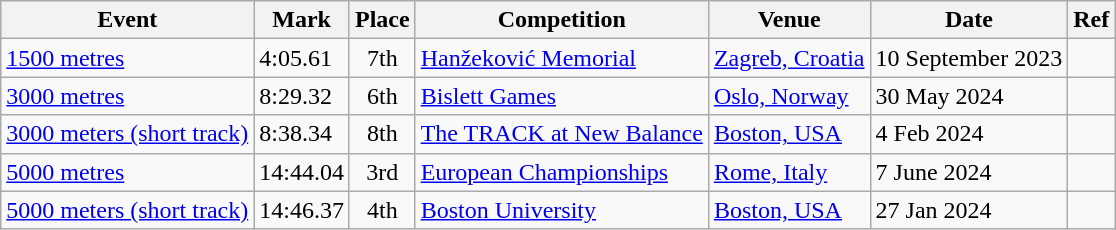<table class="wikitable">
<tr>
<th>Event</th>
<th>Mark</th>
<th>Place</th>
<th>Competition</th>
<th>Venue</th>
<th>Date</th>
<th>Ref</th>
</tr>
<tr>
<td><a href='#'>1500 metres</a></td>
<td>4:05.61</td>
<td style="text-align:center;">7th</td>
<td><a href='#'>Hanžeković Memorial</a></td>
<td><a href='#'>Zagreb, Croatia</a></td>
<td>10 September 2023</td>
<td></td>
</tr>
<tr>
<td><a href='#'>3000 metres</a></td>
<td>8:29.32</td>
<td style="text-align:center;">6th</td>
<td><a href='#'>Bislett Games</a></td>
<td><a href='#'>Oslo, Norway</a></td>
<td>30 May 2024</td>
<td></td>
</tr>
<tr>
<td><a href='#'>3000 meters (short track)</a></td>
<td>8:38.34 </td>
<td style="text-align:center;">8th</td>
<td><a href='#'>The TRACK at New Balance</a></td>
<td><a href='#'>Boston, USA</a></td>
<td>4 Feb 2024</td>
<td></td>
</tr>
<tr>
<td><a href='#'>5000 metres</a></td>
<td>14:44.04</td>
<td style="text-align:center;">3rd</td>
<td><a href='#'>European Championships</a></td>
<td><a href='#'>Rome, Italy</a></td>
<td>7 June 2024</td>
<td></td>
</tr>
<tr>
<td><a href='#'>5000 meters (short track)</a></td>
<td>14:46.37 </td>
<td style="text-align:center;">4th</td>
<td><a href='#'>Boston University</a></td>
<td><a href='#'>Boston, USA</a></td>
<td>27 Jan 2024</td>
<td></td>
</tr>
</table>
